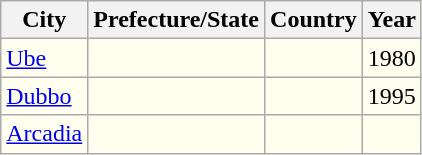<table class="wikitable" border="1" style="font-size:100%; background:#FFFFEF; float:left;">
<tr>
<th>City</th>
<th>Prefecture/State</th>
<th>Country</th>
<th>Year</th>
</tr>
<tr>
<td><a href='#'>Ube</a></td>
<td></td>
<td></td>
<td>1980</td>
</tr>
<tr>
<td><a href='#'>Dubbo</a></td>
<td></td>
<td></td>
<td>1995</td>
</tr>
<tr>
<td><a href='#'>Arcadia</a></td>
<td></td>
<td></td>
<td></td>
</tr>
</table>
